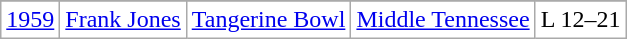<table class="wikitable" style="text-align:center; background:white;">
<tr>
</tr>
<tr>
<td><a href='#'>1959</a></td>
<td><a href='#'>Frank Jones</a></td>
<td><a href='#'>Tangerine Bowl</a></td>
<td><a href='#'>Middle Tennessee</a></td>
<td>L 12–21</td>
</tr>
</table>
